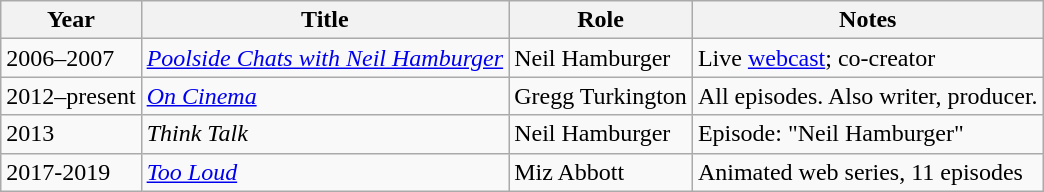<table class = "wikitable sortable">
<tr>
<th>Year</th>
<th>Title</th>
<th>Role</th>
<th>Notes</th>
</tr>
<tr>
<td>2006–2007</td>
<td><em><a href='#'>Poolside Chats with Neil Hamburger</a></em></td>
<td>Neil Hamburger</td>
<td>Live <a href='#'>webcast</a>; co-creator</td>
</tr>
<tr>
<td>2012–present</td>
<td><em><a href='#'>On Cinema</a></em></td>
<td>Gregg Turkington</td>
<td>All episodes. Also writer, producer.</td>
</tr>
<tr>
<td>2013</td>
<td><em>Think Talk</em></td>
<td>Neil Hamburger</td>
<td>Episode: "Neil Hamburger"</td>
</tr>
<tr>
<td>2017-2019</td>
<td><em><a href='#'>Too Loud</a></em></td>
<td>Miz Abbott</td>
<td>Animated web series, 11 episodes</td>
</tr>
</table>
